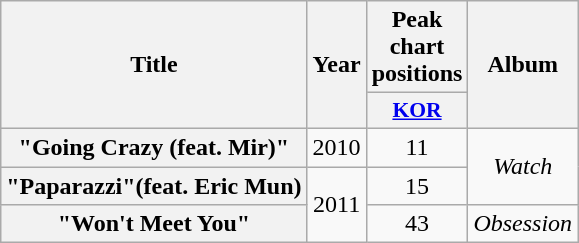<table class="wikitable plainrowheaders" style="text-align:center">
<tr>
<th scope="col" rowspan="2">Title</th>
<th scope="col" rowspan="2">Year</th>
<th scope="col" colspan="1">Peak chart positions</th>
<th scope="col" rowspan="2">Album</th>
</tr>
<tr>
<th scope="col" style="width:3em;font-size:90%"><a href='#'>KOR</a><br></th>
</tr>
<tr>
<th scope="row">"Going Crazy (feat. Mir)"</th>
<td>2010</td>
<td>11</td>
<td rowspan="2"><em>Watch</em></td>
</tr>
<tr>
<th scope="row">"Paparazzi"(feat. Eric Mun)</th>
<td rowspan="2">2011</td>
<td>15</td>
</tr>
<tr>
<th scope="row">"Won't Meet You"</th>
<td>43</td>
<td><em>Obsession</em></td>
</tr>
</table>
